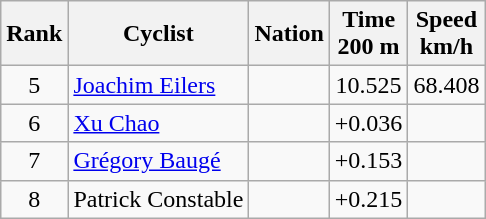<table class="wikitable sortable" style="text-align:center;">
<tr>
<th>Rank</th>
<th>Cyclist</th>
<th>Nation</th>
<th>Time<br>200 m</th>
<th>Speed<br>km/h</th>
</tr>
<tr>
<td>5</td>
<td align=left><a href='#'>Joachim Eilers</a></td>
<td align=left></td>
<td>10.525</td>
<td>68.408</td>
</tr>
<tr>
<td>6</td>
<td align=left><a href='#'>Xu Chao</a></td>
<td align=left></td>
<td data-sort-value=10.561>+0.036</td>
<td></td>
</tr>
<tr>
<td>7</td>
<td align=left><a href='#'>Grégory Baugé</a></td>
<td align=left></td>
<td data-sort-value=10.678>+0.153</td>
<td></td>
</tr>
<tr>
<td>8</td>
<td align=left>Patrick Constable</td>
<td align=left></td>
<td data-sort-value=10.740>+0.215</td>
<td></td>
</tr>
</table>
